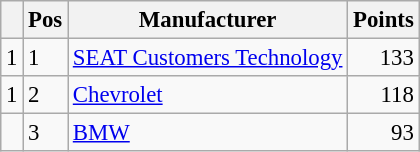<table class="wikitable" style="font-size: 95%;">
<tr>
<th></th>
<th>Pos</th>
<th>Manufacturer</th>
<th>Points</th>
</tr>
<tr>
<td align="left"> 1</td>
<td>1</td>
<td> <a href='#'>SEAT Customers Technology</a></td>
<td align="right">133</td>
</tr>
<tr>
<td align="left"> 1</td>
<td>2</td>
<td> <a href='#'>Chevrolet</a></td>
<td align="right">118</td>
</tr>
<tr>
<td align="left"></td>
<td>3</td>
<td> <a href='#'>BMW</a></td>
<td align="right">93</td>
</tr>
</table>
